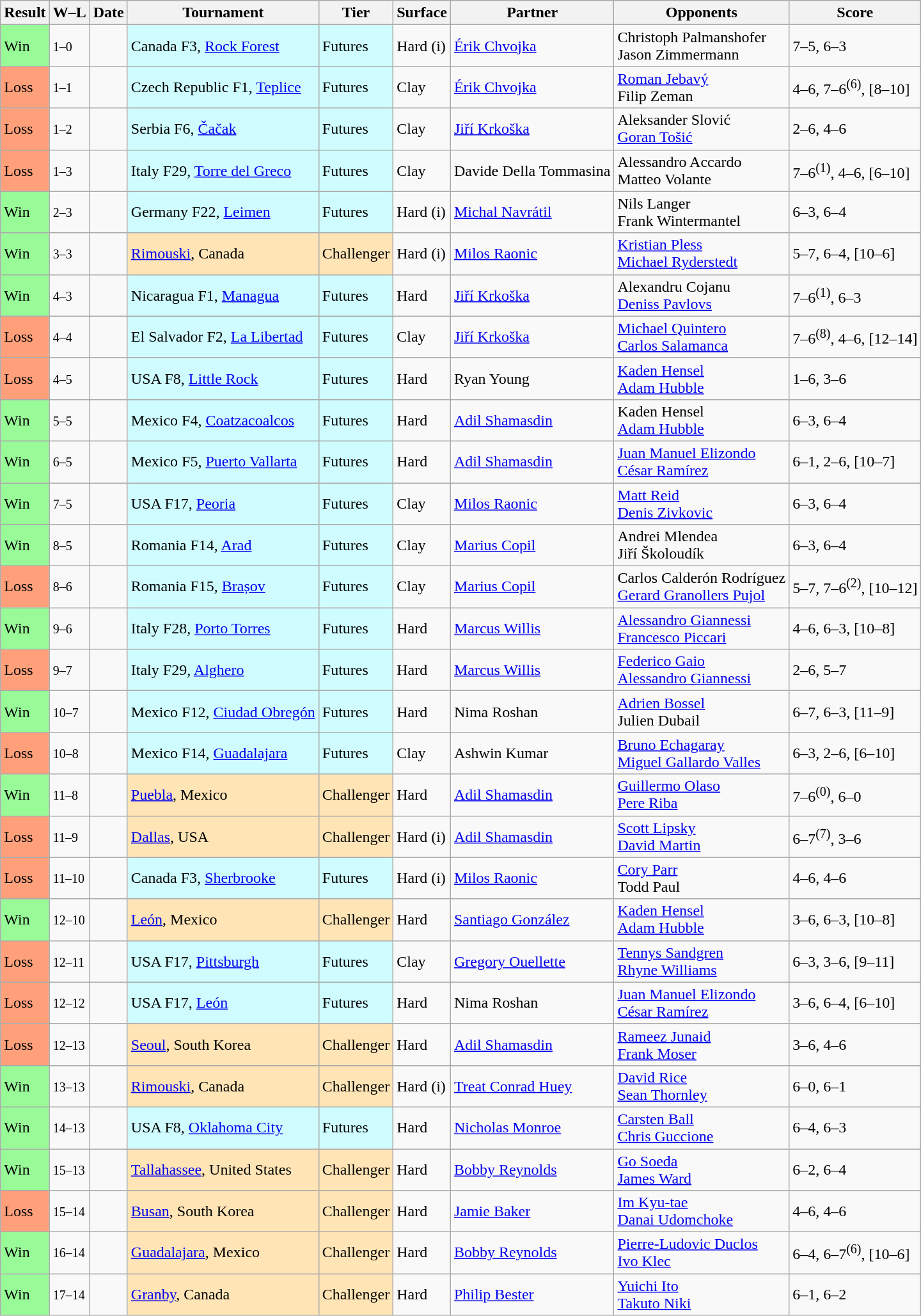<table class="sortable wikitable">
<tr>
<th>Result</th>
<th class="unsortable">W–L</th>
<th>Date</th>
<th>Tournament</th>
<th>Tier</th>
<th>Surface</th>
<th>Partner</th>
<th>Opponents</th>
<th class="unsortable">Score</th>
</tr>
<tr>
<td bgcolor=98FB98>Win</td>
<td><small>1–0</small></td>
<td></td>
<td style="background:#cffcff;">Canada F3, <a href='#'>Rock Forest</a></td>
<td style="background:#cffcff;">Futures</td>
<td>Hard (i)</td>
<td> <a href='#'>Érik Chvojka</a></td>
<td> Christoph Palmanshofer<br> Jason Zimmermann</td>
<td>7–5, 6–3</td>
</tr>
<tr>
<td bgcolor=#FFA07A>Loss</td>
<td><small>1–1</small></td>
<td></td>
<td style="background:#cffcff;">Czech Republic F1, <a href='#'>Teplice</a></td>
<td style="background:#cffcff;">Futures</td>
<td>Clay</td>
<td> <a href='#'>Érik Chvojka</a></td>
<td> <a href='#'>Roman Jebavý</a><br> Filip Zeman</td>
<td>4–6, 7–6<sup>(6)</sup>, [8–10]</td>
</tr>
<tr>
<td bgcolor=#FFA07A>Loss</td>
<td><small>1–2</small></td>
<td></td>
<td style="background:#cffcff;">Serbia F6, <a href='#'>Čačak</a></td>
<td style="background:#cffcff;">Futures</td>
<td>Clay</td>
<td> <a href='#'>Jiří Krkoška</a></td>
<td> Aleksander Slović<br> <a href='#'>Goran Tošić</a></td>
<td>2–6, 4–6</td>
</tr>
<tr>
<td bgcolor=#FFA07A>Loss</td>
<td><small>1–3</small></td>
<td></td>
<td style="background:#cffcff;">Italy F29, <a href='#'>Torre del Greco</a></td>
<td style="background:#cffcff;">Futures</td>
<td>Clay</td>
<td> Davide Della Tommasina</td>
<td> Alessandro Accardo<br> Matteo Volante</td>
<td>7–6<sup>(1)</sup>, 4–6, [6–10]</td>
</tr>
<tr>
<td bgcolor=98FB98>Win</td>
<td><small>2–3</small></td>
<td></td>
<td style="background:#cffcff;">Germany F22, <a href='#'>Leimen</a></td>
<td style="background:#cffcff;">Futures</td>
<td>Hard (i)</td>
<td> <a href='#'>Michal Navrátil</a></td>
<td> Nils Langer<br> Frank Wintermantel</td>
<td>6–3, 6–4</td>
</tr>
<tr>
<td bgcolor=98FB98>Win</td>
<td><small>3–3</small></td>
<td></td>
<td style="background:moccasin;"><a href='#'>Rimouski</a>, Canada</td>
<td style="background:moccasin;">Challenger</td>
<td>Hard (i)</td>
<td> <a href='#'>Milos Raonic</a></td>
<td> <a href='#'>Kristian Pless</a><br> <a href='#'>Michael Ryderstedt</a></td>
<td>5–7, 6–4, [10–6]</td>
</tr>
<tr>
<td bgcolor=98FB98>Win</td>
<td><small>4–3</small></td>
<td></td>
<td style="background:#cffcff;">Nicaragua F1, <a href='#'>Managua</a></td>
<td style="background:#cffcff;">Futures</td>
<td>Hard</td>
<td> <a href='#'>Jiří Krkoška</a></td>
<td> Alexandru Cojanu<br> <a href='#'>Deniss Pavlovs</a></td>
<td>7–6<sup>(1)</sup>, 6–3</td>
</tr>
<tr>
<td bgcolor=#FFA07A>Loss</td>
<td><small>4–4</small></td>
<td></td>
<td style="background:#cffcff;">El Salvador F2, <a href='#'>La Libertad</a></td>
<td style="background:#cffcff;">Futures</td>
<td>Clay</td>
<td> <a href='#'>Jiří Krkoška</a></td>
<td> <a href='#'>Michael Quintero</a><br> <a href='#'>Carlos Salamanca</a></td>
<td>7–6<sup>(8)</sup>, 4–6, [12–14]</td>
</tr>
<tr>
<td bgcolor=#FFA07A>Loss</td>
<td><small>4–5</small></td>
<td></td>
<td style="background:#cffcff;">USA F8, <a href='#'>Little Rock</a></td>
<td style="background:#cffcff;">Futures</td>
<td>Hard</td>
<td> Ryan Young</td>
<td> <a href='#'>Kaden Hensel</a><br> <a href='#'>Adam Hubble</a></td>
<td>1–6, 3–6</td>
</tr>
<tr>
<td bgcolor=98FB98>Win</td>
<td><small>5–5</small></td>
<td></td>
<td style="background:#cffcff;">Mexico F4, <a href='#'>Coatzacoalcos</a></td>
<td style="background:#cffcff;">Futures</td>
<td>Hard</td>
<td> <a href='#'>Adil Shamasdin</a></td>
<td> Kaden Hensel<br> <a href='#'>Adam Hubble</a></td>
<td>6–3, 6–4</td>
</tr>
<tr>
<td bgcolor=98FB98>Win</td>
<td><small>6–5</small></td>
<td></td>
<td style="background:#cffcff;">Mexico F5, <a href='#'>Puerto Vallarta</a></td>
<td style="background:#cffcff;">Futures</td>
<td>Hard</td>
<td> <a href='#'>Adil Shamasdin</a></td>
<td> <a href='#'>Juan Manuel Elizondo</a><br> <a href='#'>César Ramírez</a></td>
<td>6–1, 2–6, [10–7]</td>
</tr>
<tr>
<td bgcolor=98FB98>Win</td>
<td><small>7–5</small></td>
<td></td>
<td style="background:#cffcff;">USA F17, <a href='#'>Peoria</a></td>
<td style="background:#cffcff;">Futures</td>
<td>Clay</td>
<td> <a href='#'>Milos Raonic</a></td>
<td> <a href='#'>Matt Reid</a><br> <a href='#'>Denis Zivkovic</a></td>
<td>6–3, 6–4</td>
</tr>
<tr>
<td bgcolor=98FB98>Win</td>
<td><small>8–5</small></td>
<td></td>
<td style="background:#cffcff;">Romania F14, <a href='#'>Arad</a></td>
<td style="background:#cffcff;">Futures</td>
<td>Clay</td>
<td> <a href='#'>Marius Copil</a></td>
<td> Andrei Mlendea<br> Jiří Školoudík</td>
<td>6–3, 6–4</td>
</tr>
<tr>
<td bgcolor=#FFA07A>Loss</td>
<td><small>8–6</small></td>
<td></td>
<td style="background:#cffcff;">Romania F15, <a href='#'>Brașov</a></td>
<td style="background:#cffcff;">Futures</td>
<td>Clay</td>
<td> <a href='#'>Marius Copil</a></td>
<td> Carlos Calderón Rodríguez<br> <a href='#'>Gerard Granollers Pujol</a></td>
<td>5–7, 7–6<sup>(2)</sup>, [10–12]</td>
</tr>
<tr>
<td bgcolor=98FB98>Win</td>
<td><small>9–6</small></td>
<td></td>
<td style="background:#cffcff;">Italy F28, <a href='#'>Porto Torres</a></td>
<td style="background:#cffcff;">Futures</td>
<td>Hard</td>
<td> <a href='#'>Marcus Willis</a></td>
<td> <a href='#'>Alessandro Giannessi</a><br> <a href='#'>Francesco Piccari</a></td>
<td>4–6, 6–3, [10–8]</td>
</tr>
<tr>
<td bgcolor=#FFA07A>Loss</td>
<td><small>9–7</small></td>
<td></td>
<td style="background:#cffcff;">Italy F29, <a href='#'>Alghero</a></td>
<td style="background:#cffcff;">Futures</td>
<td>Hard</td>
<td> <a href='#'>Marcus Willis</a></td>
<td> <a href='#'>Federico Gaio</a><br> <a href='#'>Alessandro Giannessi</a></td>
<td>2–6, 5–7</td>
</tr>
<tr>
<td bgcolor=98FB98>Win</td>
<td><small>10–7</small></td>
<td></td>
<td style="background:#cffcff;">Mexico F12, <a href='#'>Ciudad Obregón</a></td>
<td style="background:#cffcff;">Futures</td>
<td>Hard</td>
<td> Nima Roshan</td>
<td> <a href='#'>Adrien Bossel</a><br> Julien Dubail</td>
<td>6–7, 6–3, [11–9]</td>
</tr>
<tr>
<td bgcolor=#FFA07A>Loss</td>
<td><small>10–8</small></td>
<td></td>
<td style="background:#cffcff;">Mexico F14, <a href='#'>Guadalajara</a></td>
<td style="background:#cffcff;">Futures</td>
<td>Clay</td>
<td> Ashwin Kumar</td>
<td> <a href='#'>Bruno Echagaray</a><br> <a href='#'>Miguel Gallardo Valles</a></td>
<td>6–3, 2–6, [6–10]</td>
</tr>
<tr>
<td bgcolor=98FB98>Win</td>
<td><small>11–8</small></td>
<td><a href='#'></a></td>
<td style="background:moccasin;"><a href='#'>Puebla</a>, Mexico</td>
<td style="background:moccasin;">Challenger</td>
<td>Hard</td>
<td> <a href='#'>Adil Shamasdin</a></td>
<td> <a href='#'>Guillermo Olaso</a><br> <a href='#'>Pere Riba</a></td>
<td>7–6<sup>(0)</sup>, 6–0</td>
</tr>
<tr>
<td bgcolor=#FFA07A>Loss</td>
<td><small>11–9</small></td>
<td><a href='#'></a></td>
<td style="background:moccasin;"><a href='#'>Dallas</a>, USA</td>
<td style="background:moccasin;">Challenger</td>
<td>Hard (i)</td>
<td> <a href='#'>Adil Shamasdin</a></td>
<td> <a href='#'>Scott Lipsky</a><br> <a href='#'>David Martin</a></td>
<td>6–7<sup>(7)</sup>, 3–6</td>
</tr>
<tr>
<td bgcolor=#FFA07A>Loss</td>
<td><small>11–10</small></td>
<td></td>
<td style="background:#cffcff;">Canada F3, <a href='#'>Sherbrooke</a></td>
<td style="background:#cffcff;">Futures</td>
<td>Hard (i)</td>
<td> <a href='#'>Milos Raonic</a></td>
<td> <a href='#'>Cory Parr</a><br> Todd Paul</td>
<td>4–6, 4–6</td>
</tr>
<tr>
<td bgcolor=98FB98>Win</td>
<td><small>12–10</small></td>
<td><a href='#'></a></td>
<td style="background:moccasin;"><a href='#'>León</a>, Mexico</td>
<td style="background:moccasin;">Challenger</td>
<td>Hard</td>
<td> <a href='#'>Santiago González</a></td>
<td> <a href='#'>Kaden Hensel</a><br> <a href='#'>Adam Hubble</a></td>
<td>3–6, 6–3, [10–8]</td>
</tr>
<tr>
<td bgcolor=#FFA07A>Loss</td>
<td><small>12–11</small></td>
<td></td>
<td style="background:#cffcff;">USA F17, <a href='#'>Pittsburgh</a></td>
<td style="background:#cffcff;">Futures</td>
<td>Clay</td>
<td> <a href='#'>Gregory Ouellette</a></td>
<td> <a href='#'>Tennys Sandgren</a><br> <a href='#'>Rhyne Williams</a></td>
<td>6–3, 3–6, [9–11]</td>
</tr>
<tr>
<td bgcolor=#FFA07A>Loss</td>
<td><small>12–12</small></td>
<td></td>
<td style="background:#cffcff;">USA F17, <a href='#'>León</a></td>
<td style="background:#cffcff;">Futures</td>
<td>Hard</td>
<td> Nima Roshan</td>
<td> <a href='#'>Juan Manuel Elizondo</a><br> <a href='#'>César Ramírez</a></td>
<td>3–6, 6–4, [6–10]</td>
</tr>
<tr>
<td bgcolor=#FFA07A>Loss</td>
<td><small>12–13</small></td>
<td><a href='#'></a></td>
<td style="background:moccasin;"><a href='#'>Seoul</a>, South Korea</td>
<td style="background:moccasin;">Challenger</td>
<td>Hard</td>
<td> <a href='#'>Adil Shamasdin</a></td>
<td> <a href='#'>Rameez Junaid</a><br> <a href='#'>Frank Moser</a></td>
<td>3–6, 4–6</td>
</tr>
<tr>
<td bgcolor=98FB98>Win</td>
<td><small>13–13</small></td>
<td><a href='#'></a></td>
<td style="background:moccasin;"><a href='#'>Rimouski</a>, Canada</td>
<td style="background:moccasin;">Challenger</td>
<td>Hard (i)</td>
<td> <a href='#'>Treat Conrad Huey</a></td>
<td> <a href='#'>David Rice</a><br> <a href='#'>Sean Thornley</a></td>
<td>6–0, 6–1</td>
</tr>
<tr>
<td bgcolor=98FB98>Win</td>
<td><small>14–13</small></td>
<td></td>
<td style="background:#cffcff;">USA F8, <a href='#'>Oklahoma City</a></td>
<td style="background:#cffcff;">Futures</td>
<td>Hard</td>
<td> <a href='#'>Nicholas Monroe</a></td>
<td> <a href='#'>Carsten Ball</a><br> <a href='#'>Chris Guccione</a></td>
<td>6–4, 6–3</td>
</tr>
<tr>
<td bgcolor=98FB98>Win</td>
<td><small>15–13</small></td>
<td><a href='#'></a></td>
<td style="background:moccasin;"><a href='#'>Tallahassee</a>, United States</td>
<td style="background:moccasin;">Challenger</td>
<td>Hard</td>
<td> <a href='#'>Bobby Reynolds</a></td>
<td> <a href='#'>Go Soeda</a><br> <a href='#'>James Ward</a></td>
<td>6–2, 6–4</td>
</tr>
<tr>
<td bgcolor=#FFA07A>Loss</td>
<td><small>15–14</small></td>
<td><a href='#'></a></td>
<td style="background:moccasin;"><a href='#'>Busan</a>, South Korea</td>
<td style="background:moccasin;">Challenger</td>
<td>Hard</td>
<td> <a href='#'>Jamie Baker</a></td>
<td> <a href='#'>Im Kyu-tae</a><br> <a href='#'>Danai Udomchoke</a></td>
<td>4–6, 4–6</td>
</tr>
<tr>
<td bgcolor=98FB98>Win</td>
<td><small>16–14</small></td>
<td><a href='#'></a></td>
<td style="background:moccasin;"><a href='#'>Guadalajara</a>, Mexico</td>
<td style="background:moccasin;">Challenger</td>
<td>Hard</td>
<td> <a href='#'>Bobby Reynolds</a></td>
<td> <a href='#'>Pierre-Ludovic Duclos</a><br> <a href='#'>Ivo Klec</a></td>
<td>6–4, 6–7<sup>(6)</sup>, [10–6]</td>
</tr>
<tr>
<td bgcolor=98FB98>Win</td>
<td><small>17–14</small></td>
<td><a href='#'></a></td>
<td style="background:moccasin;"><a href='#'>Granby</a>, Canada</td>
<td style="background:moccasin;">Challenger</td>
<td>Hard</td>
<td> <a href='#'>Philip Bester</a></td>
<td> <a href='#'>Yuichi Ito</a><br> <a href='#'>Takuto Niki</a></td>
<td>6–1, 6–2</td>
</tr>
</table>
